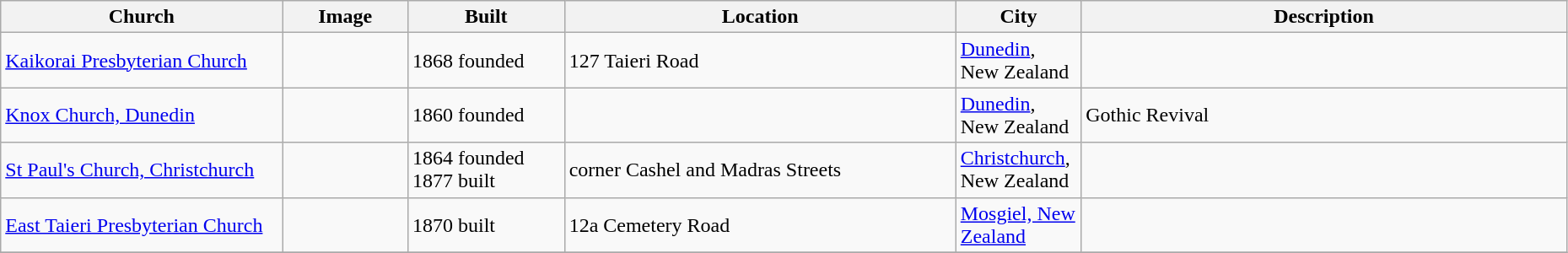<table class="wikitable sortable" style="width:98%">
<tr>
<th width = 18%><strong>Church</strong></th>
<th width = 8% class="unsortable"><strong>Image</strong></th>
<th width = 10%><strong>Built</strong></th>
<th width = 25%><strong>Location</strong></th>
<th width = 8%><strong>City</strong></th>
<th class="unsortable"><strong>Description</strong></th>
</tr>
<tr ->
<td><a href='#'>Kaikorai Presbyterian Church</a></td>
<td></td>
<td>1868 founded</td>
<td>127 Taieri Road<br><small></small></td>
<td><a href='#'>Dunedin</a>, New Zealand</td>
<td></td>
</tr>
<tr ->
<td><a href='#'>Knox Church, Dunedin</a></td>
<td></td>
<td>1860 founded</td>
<td><small></small></td>
<td><a href='#'>Dunedin</a>, New Zealand</td>
<td>Gothic Revival</td>
</tr>
<tr ->
<td><a href='#'>St Paul's Church, Christchurch</a></td>
<td></td>
<td>1864 founded<br>1877 built</td>
<td>corner Cashel and Madras Streets<small></small></td>
<td><a href='#'>Christchurch</a>, New Zealand</td>
<td></td>
</tr>
<tr ->
<td><a href='#'>East Taieri Presbyterian Church</a></td>
<td></td>
<td>1870 built</td>
<td>12a Cemetery Road<br><small></small></td>
<td><a href='#'>Mosgiel, New Zealand</a></td>
<td><br></td>
</tr>
<tr ->
</tr>
</table>
